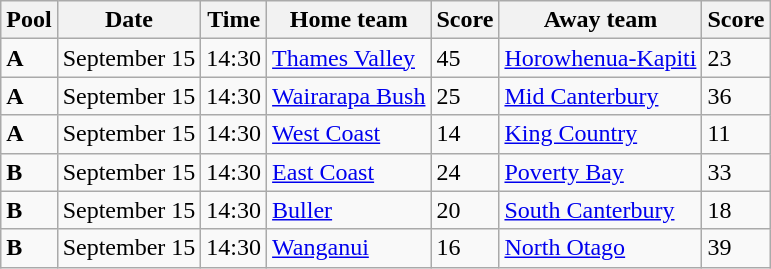<table class="wikitable">
<tr>
<th>Pool</th>
<th>Date</th>
<th>Time</th>
<th>Home team</th>
<th>Score</th>
<th>Away team</th>
<th>Score</th>
</tr>
<tr>
<td><strong>A</strong></td>
<td>September 15</td>
<td>14:30</td>
<td><a href='#'>Thames Valley</a></td>
<td>45</td>
<td><a href='#'>Horowhenua-Kapiti</a></td>
<td>23</td>
</tr>
<tr>
<td><strong>A</strong></td>
<td>September 15</td>
<td>14:30</td>
<td><a href='#'>Wairarapa Bush</a></td>
<td>25</td>
<td><a href='#'>Mid Canterbury</a></td>
<td>36</td>
</tr>
<tr>
<td><strong>A</strong></td>
<td>September 15</td>
<td>14:30</td>
<td><a href='#'>West Coast</a></td>
<td>14</td>
<td><a href='#'>King Country</a></td>
<td>11</td>
</tr>
<tr>
<td><strong>B</strong></td>
<td>September 15</td>
<td>14:30</td>
<td><a href='#'>East Coast</a></td>
<td>24</td>
<td><a href='#'>Poverty Bay</a></td>
<td>33</td>
</tr>
<tr>
<td><strong>B</strong></td>
<td>September 15</td>
<td>14:30</td>
<td><a href='#'>Buller</a></td>
<td>20</td>
<td><a href='#'>South Canterbury</a></td>
<td>18</td>
</tr>
<tr>
<td><strong>B</strong></td>
<td>September 15</td>
<td>14:30</td>
<td><a href='#'>Wanganui</a></td>
<td>16</td>
<td><a href='#'>North Otago</a></td>
<td>39</td>
</tr>
</table>
